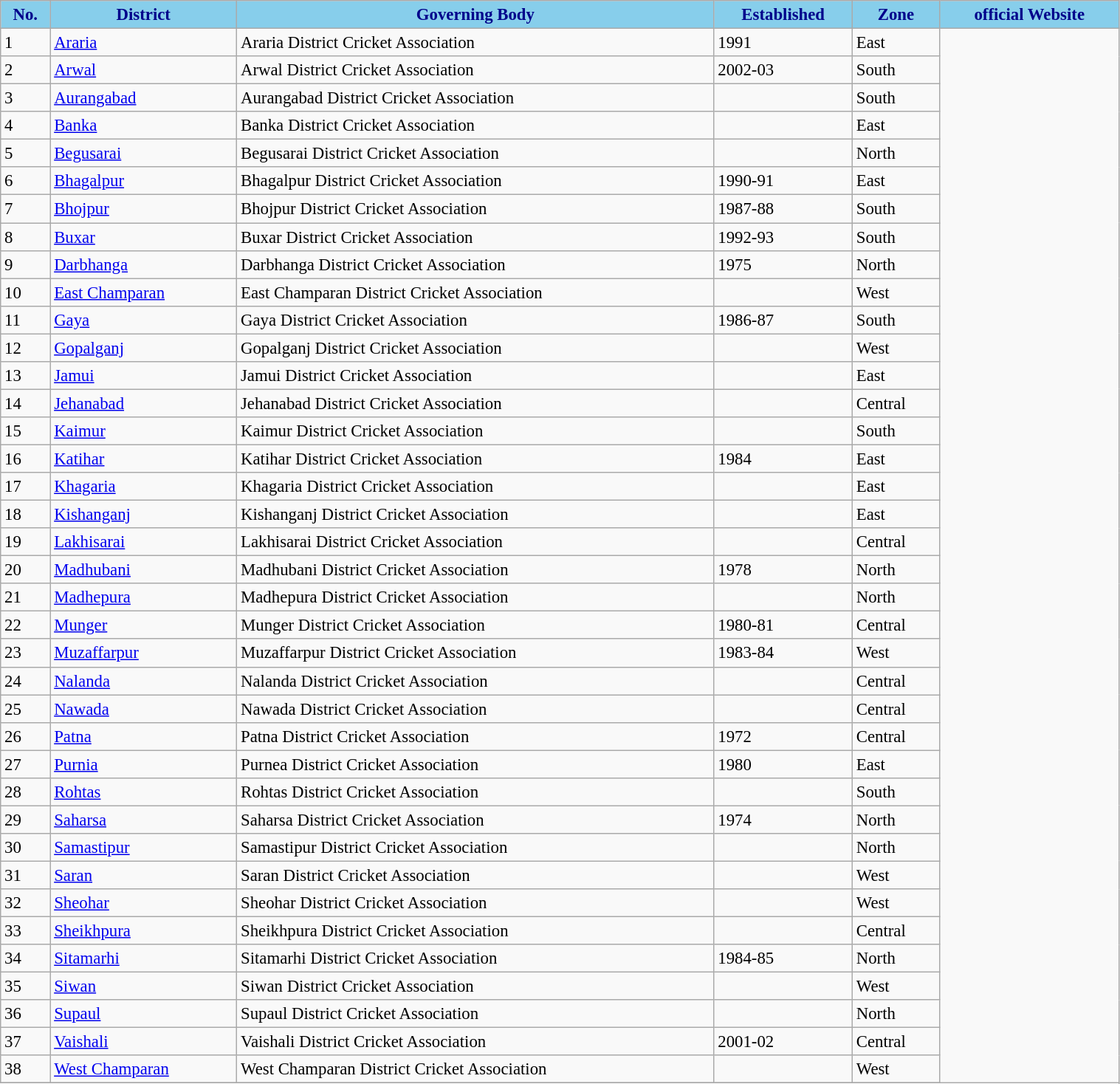<table class="wikitable sortable mw-collapsible" style="font-size:95%;" width="80%">
<tr>
<th style="background: skyblue; color:darkblue" align="center">No.</th>
<th style="background: skyblue; color:darkblue" align="center">District</th>
<th style="background: skyblue; color:darkblue" align="center">Governing Body</th>
<th style="background: skyblue; color:darkblue" align="center">Established</th>
<th style="background: skyblue; color:darkblue" align="center">Zone</th>
<th style="background: skyblue; color:darkblue" align="center">official Website</th>
</tr>
<tr>
<td>1</td>
<td><a href='#'>Araria</a></td>
<td>Araria District Cricket Association</td>
<td>1991</td>
<td>East</td>
</tr>
<tr>
<td>2</td>
<td><a href='#'>Arwal</a></td>
<td>Arwal District Cricket Association</td>
<td>2002-03</td>
<td>South</td>
</tr>
<tr>
<td>3</td>
<td><a href='#'>Aurangabad</a></td>
<td>Aurangabad District Cricket Association</td>
<td></td>
<td>South</td>
</tr>
<tr>
<td>4</td>
<td><a href='#'>Banka</a></td>
<td>Banka District Cricket Association</td>
<td></td>
<td>East</td>
</tr>
<tr>
<td>5</td>
<td><a href='#'>Begusarai</a></td>
<td>Begusarai District Cricket Association</td>
<td></td>
<td>North</td>
</tr>
<tr>
<td>6</td>
<td><a href='#'>Bhagalpur</a></td>
<td>Bhagalpur District Cricket Association</td>
<td>1990-91</td>
<td>East</td>
</tr>
<tr>
<td>7</td>
<td><a href='#'>Bhojpur</a></td>
<td>Bhojpur District Cricket Association</td>
<td>1987-88</td>
<td>South</td>
</tr>
<tr>
<td>8</td>
<td><a href='#'>Buxar</a></td>
<td>Buxar District Cricket Association</td>
<td>1992-93</td>
<td>South</td>
</tr>
<tr>
<td>9</td>
<td><a href='#'>Darbhanga</a></td>
<td>Darbhanga District Cricket Association</td>
<td>1975</td>
<td>North</td>
</tr>
<tr>
<td>10</td>
<td><a href='#'>East Champaran</a></td>
<td>East Champaran District Cricket Association</td>
<td></td>
<td>West</td>
</tr>
<tr>
<td>11</td>
<td><a href='#'>Gaya</a></td>
<td>Gaya District Cricket Association</td>
<td>1986-87</td>
<td>South</td>
</tr>
<tr>
<td>12</td>
<td><a href='#'>Gopalganj</a></td>
<td>Gopalganj District Cricket Association</td>
<td></td>
<td>West</td>
</tr>
<tr>
<td>13</td>
<td><a href='#'>Jamui</a></td>
<td>Jamui District Cricket Association</td>
<td></td>
<td>East</td>
</tr>
<tr>
<td>14</td>
<td><a href='#'>Jehanabad</a></td>
<td>Jehanabad District Cricket Association</td>
<td></td>
<td>Central</td>
</tr>
<tr>
<td>15</td>
<td><a href='#'>Kaimur</a></td>
<td>Kaimur District Cricket Association</td>
<td></td>
<td>South</td>
</tr>
<tr>
<td>16</td>
<td><a href='#'>Katihar</a></td>
<td>Katihar District Cricket Association</td>
<td>1984</td>
<td>East</td>
</tr>
<tr>
<td>17</td>
<td><a href='#'>Khagaria</a></td>
<td>Khagaria District Cricket Association</td>
<td></td>
<td>East</td>
</tr>
<tr>
<td>18</td>
<td><a href='#'>Kishanganj</a></td>
<td>Kishanganj District Cricket Association</td>
<td></td>
<td>East</td>
</tr>
<tr>
<td>19</td>
<td><a href='#'>Lakhisarai</a></td>
<td>Lakhisarai District Cricket Association</td>
<td></td>
<td>Central</td>
</tr>
<tr>
<td>20</td>
<td><a href='#'>Madhubani</a></td>
<td>Madhubani District Cricket Association</td>
<td>1978</td>
<td>North</td>
</tr>
<tr>
<td>21</td>
<td><a href='#'>Madhepura</a></td>
<td>Madhepura District Cricket Association</td>
<td></td>
<td>North</td>
</tr>
<tr>
<td>22</td>
<td><a href='#'>Munger</a></td>
<td>Munger District Cricket Association</td>
<td>1980-81</td>
<td>Central</td>
</tr>
<tr>
<td>23</td>
<td><a href='#'>Muzaffarpur</a></td>
<td>Muzaffarpur District Cricket Association</td>
<td>1983-84</td>
<td>West</td>
</tr>
<tr>
<td>24</td>
<td><a href='#'>Nalanda</a></td>
<td>Nalanda District Cricket Association</td>
<td></td>
<td>Central</td>
</tr>
<tr>
<td>25</td>
<td><a href='#'>Nawada</a></td>
<td>Nawada District Cricket Association</td>
<td></td>
<td>Central</td>
</tr>
<tr>
<td>26</td>
<td><a href='#'>Patna</a></td>
<td>Patna District Cricket Association</td>
<td>1972</td>
<td>Central</td>
</tr>
<tr>
<td>27</td>
<td><a href='#'>Purnia</a></td>
<td>Purnea District Cricket Association</td>
<td>1980</td>
<td>East</td>
</tr>
<tr>
<td>28</td>
<td><a href='#'>Rohtas</a></td>
<td>Rohtas District Cricket Association</td>
<td></td>
<td>South</td>
</tr>
<tr>
<td>29</td>
<td><a href='#'>Saharsa</a></td>
<td>Saharsa District Cricket Association</td>
<td>1974</td>
<td>North</td>
</tr>
<tr>
<td>30</td>
<td><a href='#'>Samastipur</a></td>
<td>Samastipur District Cricket Association</td>
<td></td>
<td>North</td>
</tr>
<tr>
<td>31</td>
<td><a href='#'>Saran</a></td>
<td>Saran District Cricket Association</td>
<td></td>
<td>West</td>
</tr>
<tr>
<td>32</td>
<td><a href='#'>Sheohar</a></td>
<td>Sheohar District Cricket Association</td>
<td></td>
<td>West</td>
</tr>
<tr>
<td>33</td>
<td><a href='#'>Sheikhpura</a></td>
<td>Sheikhpura District Cricket Association</td>
<td></td>
<td>Central</td>
</tr>
<tr>
<td>34</td>
<td><a href='#'>Sitamarhi</a></td>
<td>Sitamarhi District Cricket Association</td>
<td>1984-85</td>
<td>North</td>
</tr>
<tr>
<td>35</td>
<td><a href='#'>Siwan</a></td>
<td>Siwan District Cricket Association</td>
<td></td>
<td>West</td>
</tr>
<tr>
<td>36</td>
<td><a href='#'>Supaul</a></td>
<td>Supaul District Cricket Association</td>
<td></td>
<td>North</td>
</tr>
<tr>
<td>37</td>
<td><a href='#'>Vaishali</a></td>
<td>Vaishali District Cricket Association</td>
<td>2001-02</td>
<td>Central</td>
</tr>
<tr>
<td>38</td>
<td><a href='#'>West Champaran</a></td>
<td>West Champaran District Cricket Association</td>
<td></td>
<td>West</td>
</tr>
<tr>
</tr>
</table>
